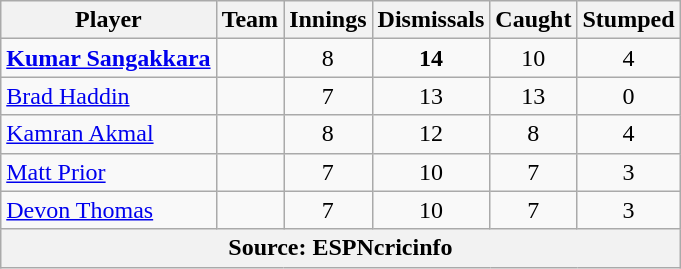<table class="wikitable sortable" style="text-align:center">
<tr>
<th class="unsortable">Player</th>
<th>Team</th>
<th>Innings</th>
<th>Dismissals</th>
<th>Caught</th>
<th>Stumped</th>
</tr>
<tr>
<td style="text-align:left"><strong><a href='#'>Kumar Sangakkara</a></strong></td>
<td style="text-align:left"><strong></strong></td>
<td>8</td>
<td><strong>14</strong></td>
<td>10</td>
<td>4</td>
</tr>
<tr>
<td style="text-align:left"><a href='#'>Brad Haddin</a></td>
<td style="text-align:left"></td>
<td>7</td>
<td>13</td>
<td>13</td>
<td>0</td>
</tr>
<tr>
<td style="text-align:left"><a href='#'>Kamran Akmal</a></td>
<td style="text-align:left"></td>
<td>8</td>
<td>12</td>
<td>8</td>
<td>4</td>
</tr>
<tr>
<td style="text-align:left"><a href='#'>Matt Prior</a></td>
<td style="text-align:left"></td>
<td>7</td>
<td>10</td>
<td>7</td>
<td>3</td>
</tr>
<tr>
<td style="text-align:left"><a href='#'>Devon Thomas</a></td>
<td style="text-align:left"></td>
<td>7</td>
<td>10</td>
<td>7</td>
<td>3</td>
</tr>
<tr>
<th colspan=6>Source: ESPNcricinfo </th>
</tr>
</table>
